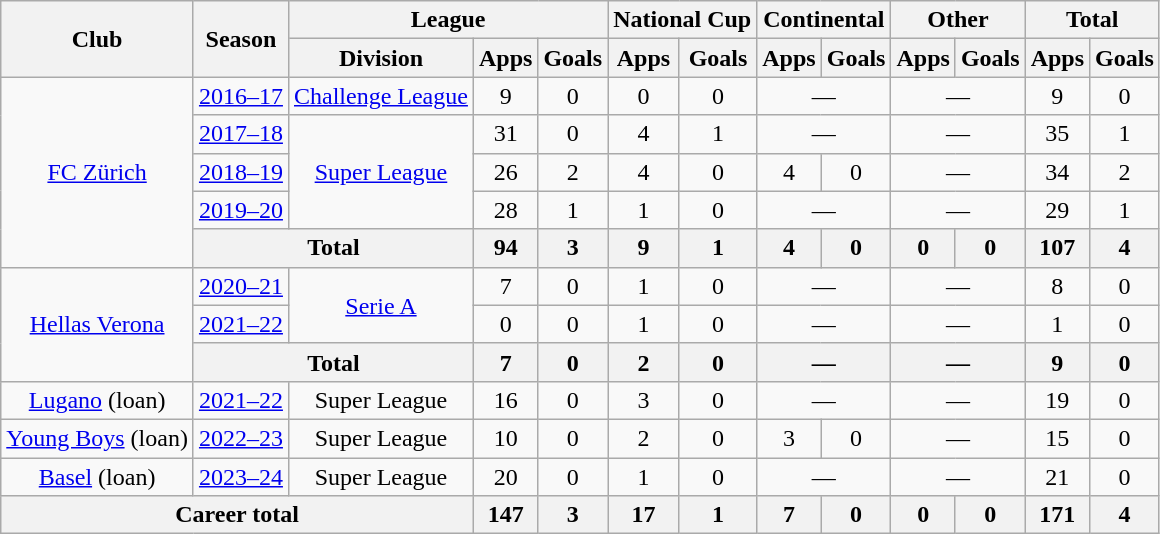<table class="wikitable" style="text-align:center">
<tr>
<th rowspan="2">Club</th>
<th rowspan="2">Season</th>
<th colspan="3">League</th>
<th colspan="2">National Cup</th>
<th colspan="2">Continental</th>
<th colspan="2">Other</th>
<th colspan="2">Total</th>
</tr>
<tr>
<th>Division</th>
<th>Apps</th>
<th>Goals</th>
<th>Apps</th>
<th>Goals</th>
<th>Apps</th>
<th>Goals</th>
<th>Apps</th>
<th>Goals</th>
<th>Apps</th>
<th>Goals</th>
</tr>
<tr>
<td rowspan="5"><a href='#'>FC Zürich</a></td>
<td><a href='#'>2016–17</a></td>
<td><a href='#'>Challenge League</a></td>
<td>9</td>
<td>0</td>
<td>0</td>
<td>0</td>
<td colspan="2">—</td>
<td colspan="2">—</td>
<td>9</td>
<td>0</td>
</tr>
<tr>
<td><a href='#'>2017–18</a></td>
<td rowspan="3"><a href='#'>Super League</a></td>
<td>31</td>
<td>0</td>
<td>4</td>
<td>1</td>
<td colspan="2">—</td>
<td colspan="2">—</td>
<td>35</td>
<td>1</td>
</tr>
<tr>
<td><a href='#'>2018–19</a></td>
<td>26</td>
<td>2</td>
<td>4</td>
<td>0</td>
<td>4</td>
<td>0</td>
<td colspan="2">—</td>
<td>34</td>
<td>2</td>
</tr>
<tr>
<td><a href='#'>2019–20</a></td>
<td>28</td>
<td>1</td>
<td>1</td>
<td>0</td>
<td colspan="2">—</td>
<td colspan="2">—</td>
<td>29</td>
<td>1</td>
</tr>
<tr>
<th colspan="2">Total</th>
<th>94</th>
<th>3</th>
<th>9</th>
<th>1</th>
<th>4</th>
<th>0</th>
<th>0</th>
<th>0</th>
<th>107</th>
<th>4</th>
</tr>
<tr>
<td rowspan="3"><a href='#'>Hellas Verona</a></td>
<td><a href='#'>2020–21</a></td>
<td rowspan="2"><a href='#'>Serie A</a></td>
<td>7</td>
<td>0</td>
<td>1</td>
<td>0</td>
<td colspan="2">—</td>
<td colspan="2">—</td>
<td>8</td>
<td>0</td>
</tr>
<tr>
<td><a href='#'>2021–22</a></td>
<td>0</td>
<td>0</td>
<td>1</td>
<td>0</td>
<td colspan="2">—</td>
<td colspan="2">—</td>
<td>1</td>
<td>0</td>
</tr>
<tr>
<th colspan="2">Total</th>
<th>7</th>
<th>0</th>
<th>2</th>
<th>0</th>
<th colspan="2">—</th>
<th colspan="2">—</th>
<th>9</th>
<th>0</th>
</tr>
<tr>
<td><a href='#'>Lugano</a> (loan)</td>
<td><a href='#'>2021–22</a></td>
<td>Super League</td>
<td>16</td>
<td>0</td>
<td>3</td>
<td>0</td>
<td colspan="2">—</td>
<td colspan="2">—</td>
<td>19</td>
<td>0</td>
</tr>
<tr>
<td><a href='#'>Young Boys</a> (loan)</td>
<td><a href='#'>2022–23</a></td>
<td>Super League</td>
<td>10</td>
<td>0</td>
<td>2</td>
<td>0</td>
<td>3</td>
<td>0</td>
<td colspan="2">—</td>
<td>15</td>
<td>0</td>
</tr>
<tr>
<td><a href='#'>Basel</a> (loan)</td>
<td><a href='#'>2023–24</a></td>
<td>Super League</td>
<td>20</td>
<td>0</td>
<td>1</td>
<td>0</td>
<td colspan="2">—</td>
<td colspan="2">—</td>
<td>21</td>
<td>0</td>
</tr>
<tr>
<th colspan="3">Career total</th>
<th>147</th>
<th>3</th>
<th>17</th>
<th>1</th>
<th>7</th>
<th>0</th>
<th>0</th>
<th>0</th>
<th>171</th>
<th>4</th>
</tr>
</table>
